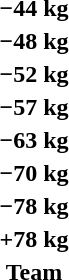<table>
<tr>
<th rowspan=2>−44 kg</th>
<td rowspan=2></td>
<td rowspan=2></td>
<td></td>
</tr>
<tr>
<td></td>
</tr>
<tr>
<th rowspan=2>−48 kg</th>
<td rowspan=2></td>
<td rowspan=2></td>
<td></td>
</tr>
<tr>
<td></td>
</tr>
<tr>
<th rowspan=2>−52 kg</th>
<td rowspan=2></td>
<td rowspan=2></td>
<td></td>
</tr>
<tr>
<td></td>
</tr>
<tr>
<th rowspan=2>−57 kg</th>
<td rowspan=2></td>
<td rowspan=2></td>
<td></td>
</tr>
<tr>
<td></td>
</tr>
<tr>
<th rowspan=2>−63 kg</th>
<td rowspan=2></td>
<td rowspan=2></td>
<td></td>
</tr>
<tr>
<td></td>
</tr>
<tr>
<th rowspan=2>−70 kg</th>
<td rowspan=2></td>
<td rowspan=2></td>
<td></td>
</tr>
<tr>
<td></td>
</tr>
<tr>
<th rowspan=2>−78 kg</th>
<td rowspan=2></td>
<td rowspan=2></td>
<td></td>
</tr>
<tr>
<td></td>
</tr>
<tr>
<th rowspan=2>+78 kg</th>
<td rowspan=2></td>
<td rowspan=2></td>
<td></td>
</tr>
<tr>
<td></td>
</tr>
<tr>
<th rowspan=2>Team</th>
<td rowspan=2></td>
<td rowspan=2></td>
<td></td>
</tr>
<tr>
<td></td>
</tr>
</table>
